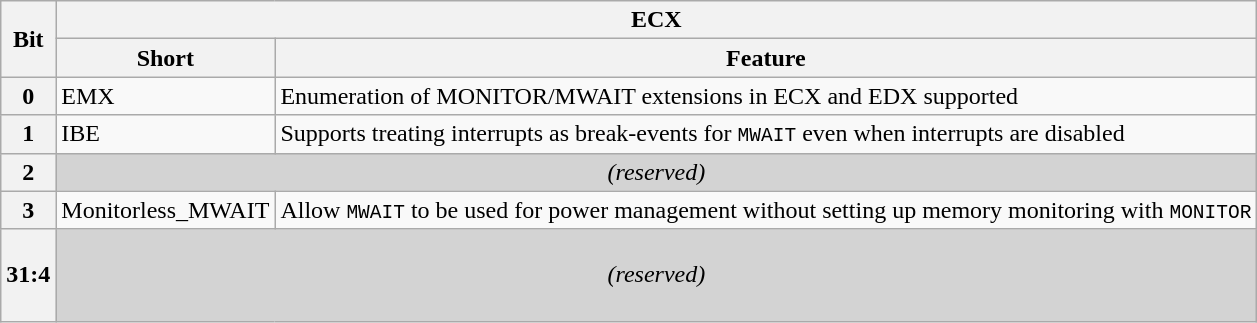<table class="wikitable">
<tr>
<th rowspan="2">Bit</th>
<th colspan="2">ECX</th>
</tr>
<tr>
<th>Short</th>
<th>Feature</th>
</tr>
<tr>
<th>0</th>
<td>EMX</td>
<td>Enumeration of MONITOR/MWAIT extensions in ECX and EDX supported</td>
</tr>
<tr>
<th>1</th>
<td>IBE</td>
<td>Supports treating interrupts as break-events for <code>MWAIT</code> even when interrupts are disabled</td>
</tr>
<tr>
<th>2</th>
<td colspan="2" style="text-align:center; background:lightgrey;"><em>(reserved)</em></td>
</tr>
<tr>
<th>3</th>
<td>Monitorless_­MWAIT</td>
<td>Allow <code>MWAIT</code> to be used for power management without setting up memory monitoring with <code>MONITOR</code></td>
</tr>
<tr>
<th><br>31:4<br> </th>
<td colspan="2" style="text-align:center; background:lightgrey;"><em>(reserved)</em></td>
</tr>
</table>
